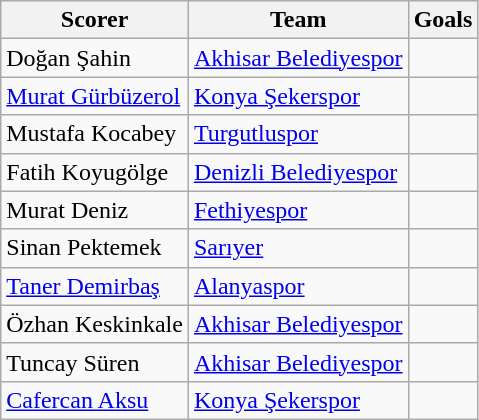<table class="wikitable sortable">
<tr>
<th>Scorer</th>
<th>Team</th>
<th>Goals</th>
</tr>
<tr>
<td> Doğan Şahin</td>
<td><a href='#'>Akhisar Belediyespor</a></td>
<td></td>
</tr>
<tr>
<td> <a href='#'>Murat Gürbüzerol</a></td>
<td><a href='#'>Konya Şekerspor</a></td>
<td></td>
</tr>
<tr>
<td> Mustafa Kocabey</td>
<td><a href='#'>Turgutluspor</a></td>
<td></td>
</tr>
<tr>
<td> Fatih Koyugölge</td>
<td><a href='#'>Denizli Belediyespor</a></td>
<td></td>
</tr>
<tr>
<td> Murat Deniz</td>
<td><a href='#'>Fethiyespor</a></td>
<td></td>
</tr>
<tr>
<td> Sinan Pektemek</td>
<td><a href='#'>Sarıyer</a></td>
<td></td>
</tr>
<tr>
<td> <a href='#'>Taner Demirbaş</a></td>
<td><a href='#'>Alanyaspor</a></td>
<td></td>
</tr>
<tr>
<td> Özhan Keskinkale</td>
<td><a href='#'>Akhisar Belediyespor</a></td>
<td></td>
</tr>
<tr>
<td> Tuncay Süren</td>
<td><a href='#'>Akhisar Belediyespor</a></td>
<td></td>
</tr>
<tr>
<td> <a href='#'>Cafercan Aksu</a></td>
<td><a href='#'>Konya Şekerspor</a></td>
<td></td>
</tr>
</table>
